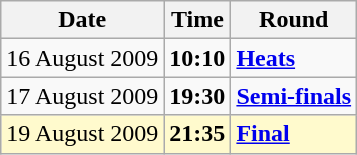<table class="wikitable">
<tr>
<th>Date</th>
<th>Time</th>
<th>Round</th>
</tr>
<tr>
<td>16 August 2009</td>
<td><strong>10:10</strong></td>
<td><strong><a href='#'>Heats</a></strong></td>
</tr>
<tr>
<td>17 August 2009</td>
<td><strong>19:30</strong></td>
<td><strong><a href='#'>Semi-finals</a></strong></td>
</tr>
<tr style=background:lemonchiffon>
<td>19 August 2009</td>
<td><strong>21:35</strong></td>
<td><strong><a href='#'>Final</a></strong></td>
</tr>
</table>
